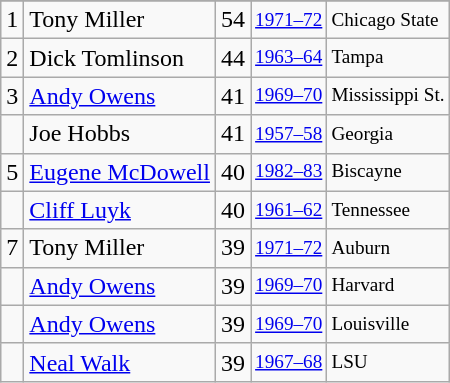<table class="wikitable">
<tr>
</tr>
<tr>
<td>1</td>
<td>Tony Miller</td>
<td>54</td>
<td style="font-size:80%;"><a href='#'>1971–72</a></td>
<td style="font-size:80%;">Chicago State</td>
</tr>
<tr>
<td>2</td>
<td>Dick Tomlinson</td>
<td>44</td>
<td style="font-size:80%;"><a href='#'>1963–64</a></td>
<td style="font-size:80%;">Tampa</td>
</tr>
<tr>
<td>3</td>
<td><a href='#'>Andy Owens</a></td>
<td>41</td>
<td style="font-size:80%;"><a href='#'>1969–70</a></td>
<td style="font-size:80%;">Mississippi St.</td>
</tr>
<tr>
<td></td>
<td>Joe Hobbs</td>
<td>41</td>
<td style="font-size:80%;"><a href='#'>1957–58</a></td>
<td style="font-size:80%;">Georgia</td>
</tr>
<tr>
<td>5</td>
<td><a href='#'>Eugene McDowell</a></td>
<td>40</td>
<td style="font-size:80%;"><a href='#'>1982–83</a></td>
<td style="font-size:80%;">Biscayne</td>
</tr>
<tr>
<td></td>
<td><a href='#'>Cliff Luyk</a></td>
<td>40</td>
<td style="font-size:80%;"><a href='#'>1961–62</a></td>
<td style="font-size:80%;">Tennessee</td>
</tr>
<tr>
<td>7</td>
<td>Tony Miller</td>
<td>39</td>
<td style="font-size:80%;"><a href='#'>1971–72</a></td>
<td style="font-size:80%;">Auburn</td>
</tr>
<tr>
<td></td>
<td><a href='#'>Andy Owens</a></td>
<td>39</td>
<td style="font-size:80%;"><a href='#'>1969–70</a></td>
<td style="font-size:80%;">Harvard</td>
</tr>
<tr>
<td></td>
<td><a href='#'>Andy Owens</a></td>
<td>39</td>
<td style="font-size:80%;"><a href='#'>1969–70</a></td>
<td style="font-size:80%;">Louisville</td>
</tr>
<tr>
<td></td>
<td><a href='#'>Neal Walk</a></td>
<td>39</td>
<td style="font-size:80%;"><a href='#'>1967–68</a></td>
<td style="font-size:80%;">LSU</td>
</tr>
</table>
